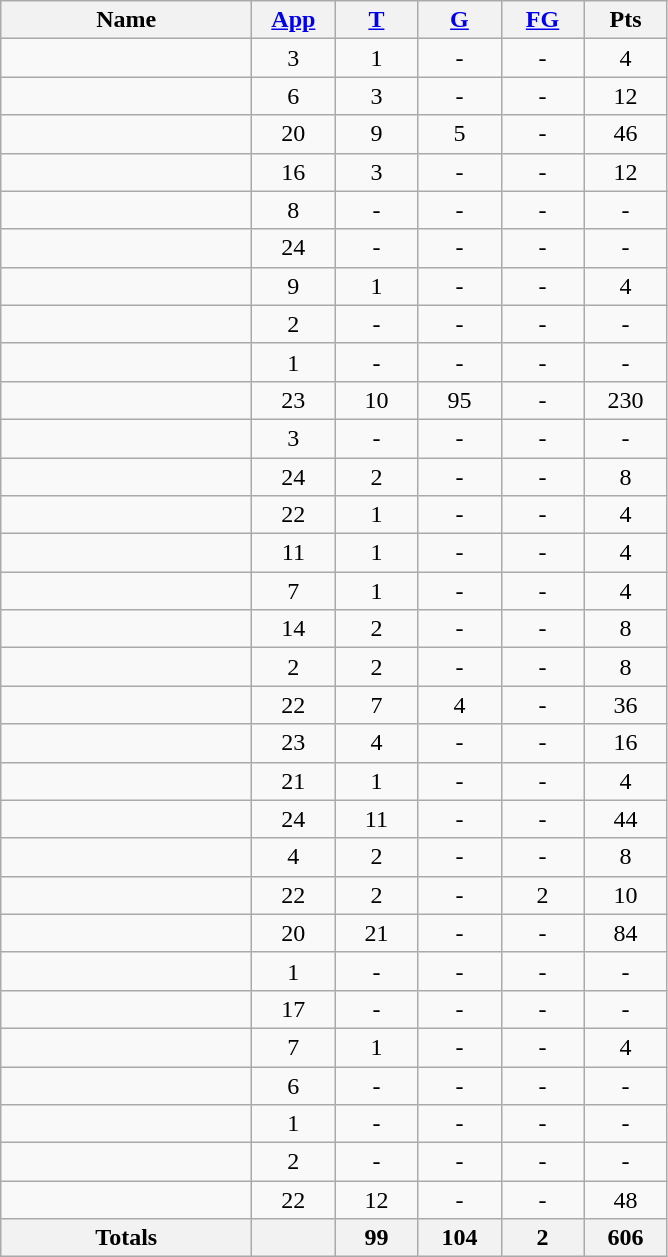<table class="wikitable sortable" style="text-align: center;">
<tr>
<th style="width:10em">Name</th>
<th style="width:3em"><a href='#'>App</a></th>
<th style="width:3em"><a href='#'>T</a></th>
<th style="width:3em"><a href='#'>G</a></th>
<th style="width:3em"><a href='#'>FG</a></th>
<th style="width:3em">Pts</th>
</tr>
<tr>
<td style="text-align:left;"></td>
<td>3</td>
<td>1</td>
<td>-</td>
<td>-</td>
<td>4</td>
</tr>
<tr>
<td style="text-align:left;"></td>
<td>6</td>
<td>3</td>
<td>-</td>
<td>-</td>
<td>12</td>
</tr>
<tr>
<td style="text-align:left;"></td>
<td>20</td>
<td>9</td>
<td>5</td>
<td>-</td>
<td>46</td>
</tr>
<tr>
<td style="text-align:left;"></td>
<td>16</td>
<td>3</td>
<td>-</td>
<td>-</td>
<td>12</td>
</tr>
<tr>
<td style="text-align:left;"></td>
<td>8</td>
<td>-</td>
<td>-</td>
<td>-</td>
<td>-</td>
</tr>
<tr>
<td style="text-align:left;"></td>
<td>24</td>
<td>-</td>
<td>-</td>
<td>-</td>
<td>-</td>
</tr>
<tr>
<td style="text-align:left;"></td>
<td>9</td>
<td>1</td>
<td>-</td>
<td>-</td>
<td>4</td>
</tr>
<tr>
<td style="text-align:left;"></td>
<td>2</td>
<td>-</td>
<td>-</td>
<td>-</td>
<td>-</td>
</tr>
<tr>
<td style="text-align:left;"></td>
<td>1</td>
<td>-</td>
<td>-</td>
<td>-</td>
<td>-</td>
</tr>
<tr>
<td style="text-align:left;"></td>
<td>23</td>
<td>10</td>
<td>95</td>
<td>-</td>
<td>230</td>
</tr>
<tr>
<td style="text-align:left;"></td>
<td>3</td>
<td>-</td>
<td>-</td>
<td>-</td>
<td>-</td>
</tr>
<tr>
<td style="text-align:left;"></td>
<td>24</td>
<td>2</td>
<td>-</td>
<td>-</td>
<td>8</td>
</tr>
<tr>
<td style="text-align:left;"></td>
<td>22</td>
<td>1</td>
<td>-</td>
<td>-</td>
<td>4</td>
</tr>
<tr>
<td style="text-align:left;"></td>
<td>11</td>
<td>1</td>
<td>-</td>
<td>-</td>
<td>4</td>
</tr>
<tr>
<td style="text-align:left;"></td>
<td>7</td>
<td>1</td>
<td>-</td>
<td>-</td>
<td>4</td>
</tr>
<tr>
<td style="text-align:left;"></td>
<td>14</td>
<td>2</td>
<td>-</td>
<td>-</td>
<td>8</td>
</tr>
<tr>
<td style="text-align:left;"></td>
<td>2</td>
<td>2</td>
<td>-</td>
<td>-</td>
<td>8</td>
</tr>
<tr>
<td style="text-align:left;"></td>
<td>22</td>
<td>7</td>
<td>4</td>
<td>-</td>
<td>36</td>
</tr>
<tr>
<td style="text-align:left;"></td>
<td>23</td>
<td>4</td>
<td>-</td>
<td>-</td>
<td>16</td>
</tr>
<tr>
<td style="text-align:left;"></td>
<td>21</td>
<td>1</td>
<td>-</td>
<td>-</td>
<td>4</td>
</tr>
<tr>
<td style="text-align:left;"></td>
<td>24</td>
<td>11</td>
<td>-</td>
<td>-</td>
<td>44</td>
</tr>
<tr>
<td style="text-align:left;"></td>
<td>4</td>
<td>2</td>
<td>-</td>
<td>-</td>
<td>8</td>
</tr>
<tr>
<td style="text-align:left;"></td>
<td>22</td>
<td>2</td>
<td>-</td>
<td>2</td>
<td>10</td>
</tr>
<tr>
<td style="text-align:left;"></td>
<td>20</td>
<td>21</td>
<td>-</td>
<td>-</td>
<td>84</td>
</tr>
<tr>
<td style="text-align:left;"></td>
<td>1</td>
<td>-</td>
<td>-</td>
<td>-</td>
<td>-</td>
</tr>
<tr>
<td style="text-align:left;"></td>
<td>17</td>
<td>-</td>
<td>-</td>
<td>-</td>
<td>-</td>
</tr>
<tr>
<td style="text-align:left;"></td>
<td>7</td>
<td>1</td>
<td>-</td>
<td>-</td>
<td>4</td>
</tr>
<tr>
<td style="text-align:left;"></td>
<td>6</td>
<td>-</td>
<td>-</td>
<td>-</td>
<td>-</td>
</tr>
<tr>
<td style="text-align:left;"></td>
<td>1</td>
<td>-</td>
<td>-</td>
<td>-</td>
<td>-</td>
</tr>
<tr>
<td style="text-align:left;"></td>
<td>2</td>
<td>-</td>
<td>-</td>
<td>-</td>
<td>-</td>
</tr>
<tr>
<td style="text-align:left;"></td>
<td>22</td>
<td>12</td>
<td>-</td>
<td>-</td>
<td>48</td>
</tr>
<tr class="sortbottom">
<th>Totals</th>
<th></th>
<th>99</th>
<th>104</th>
<th>2</th>
<th>606</th>
</tr>
</table>
